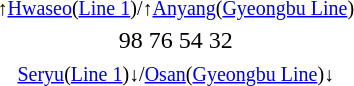<table style="text-align:center; margin-left:1.5em;">
<tr>
<td><small>↑<a href='#'>Hwaseo</a>(<a href='#'>Line 1</a>)/↑<a href='#'>Anyang</a>(<a href='#'>Gyeongbu Line</a>) </small></td>
</tr>
<tr>
<td>    <span>98</span>   <span>7</span><span>6</span>   <span>5</span><span>4</span>   <span>32</span>  </td>
</tr>
<tr>
<td><small><a href='#'>Seryu</a>(<a href='#'>Line 1</a>)↓/<a href='#'>Osan</a>(<a href='#'>Gyeongbu Line</a>)↓</small></td>
</tr>
</table>
